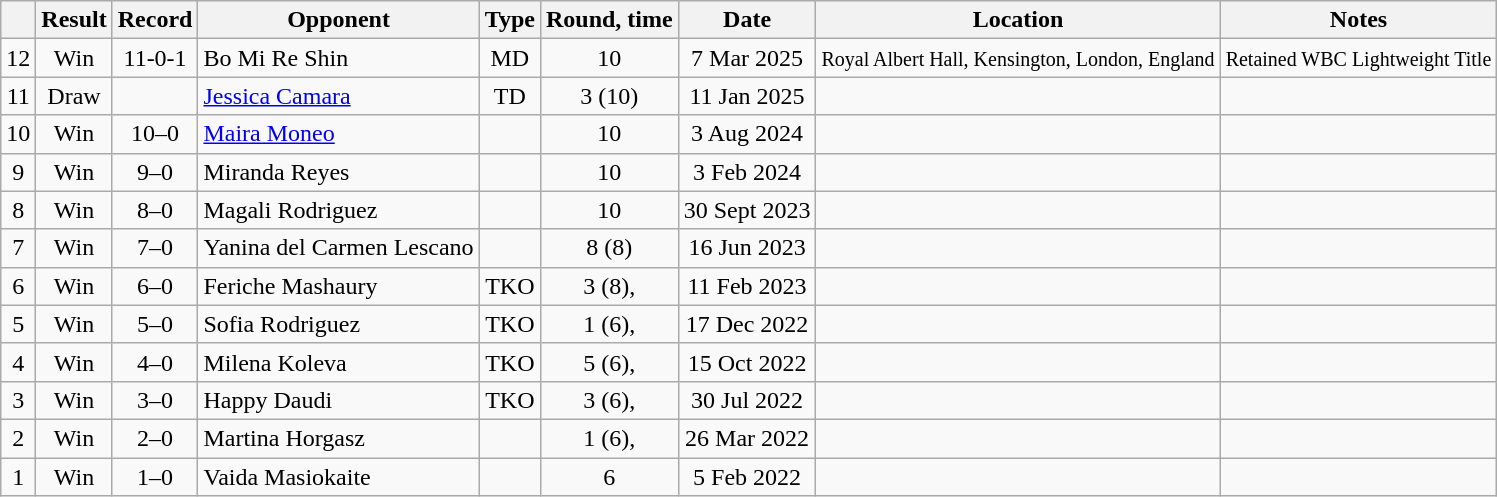<table class=wikitable style=text-align:center>
<tr>
<th></th>
<th>Result</th>
<th>Record</th>
<th>Opponent</th>
<th>Type</th>
<th>Round, time</th>
<th>Date</th>
<th>Location</th>
<th>Notes</th>
</tr>
<tr>
<td>12</td>
<td>Win</td>
<td>11-0-1</td>
<td align="left">Bo Mi Re Shin</td>
<td>MD</td>
<td>10</td>
<td>7 Mar 2025</td>
<td align="left"><small>Royal Albert Hall, Kensington, London, England</small></td>
<td align="left"><small>Retained WBC Lightweight Title</small></td>
</tr>
<tr>
<td>11</td>
<td>Draw</td>
<td></td>
<td align="left"><a href='#'>Jessica Camara</a></td>
<td>TD</td>
<td>3 (10)</td>
<td>11 Jan 2025</td>
<td align="left"></td>
<td align="left"></td>
</tr>
<tr>
<td>10</td>
<td>Win</td>
<td>10–0</td>
<td align=left><a href='#'>Maira Moneo</a></td>
<td></td>
<td>10</td>
<td>3 Aug 2024</td>
<td align=left></td>
<td align=left></td>
</tr>
<tr>
<td>9</td>
<td>Win</td>
<td>9–0</td>
<td align=left>Miranda Reyes</td>
<td></td>
<td>10</td>
<td>3 Feb 2024</td>
<td align=left></td>
<td align=left></td>
</tr>
<tr>
<td>8</td>
<td>Win</td>
<td>8–0</td>
<td align=left>Magali Rodriguez</td>
<td></td>
<td>10</td>
<td>30 Sept 2023</td>
<td align=left></td>
<td align=left></td>
</tr>
<tr>
<td>7</td>
<td>Win</td>
<td>7–0</td>
<td align=left>Yanina del Carmen Lescano</td>
<td></td>
<td>8 (8)</td>
<td>16 Jun 2023</td>
<td align=left></td>
<td align=left></td>
</tr>
<tr>
<td>6</td>
<td>Win</td>
<td>6–0</td>
<td align=left>Feriche Mashaury</td>
<td>TKO</td>
<td>3 (8), </td>
<td>11 Feb 2023</td>
<td align=left></td>
<td align=left></td>
</tr>
<tr>
<td>5</td>
<td>Win</td>
<td>5–0</td>
<td align=left>Sofia Rodriguez</td>
<td>TKO</td>
<td>1 (6), </td>
<td>17 Dec 2022</td>
<td align=left></td>
<td align=left></td>
</tr>
<tr>
<td>4</td>
<td>Win</td>
<td>4–0</td>
<td align=left>Milena Koleva</td>
<td>TKO</td>
<td>5 (6), </td>
<td>15 Oct 2022</td>
<td align=left></td>
<td align=left></td>
</tr>
<tr>
<td>3</td>
<td>Win</td>
<td>3–0</td>
<td align=left>Happy Daudi</td>
<td>TKO</td>
<td>3 (6), </td>
<td>30 Jul 2022</td>
<td align=left></td>
<td align=left></td>
</tr>
<tr>
<td>2</td>
<td>Win</td>
<td>2–0</td>
<td align=left>Martina Horgasz</td>
<td></td>
<td>1 (6), </td>
<td>26 Mar 2022</td>
<td align=left></td>
<td align=left></td>
</tr>
<tr>
<td>1</td>
<td>Win</td>
<td>1–0</td>
<td align=left>Vaida Masiokaite</td>
<td></td>
<td>6</td>
<td>5 Feb 2022</td>
<td align=left></td>
<td align=left></td>
</tr>
</table>
